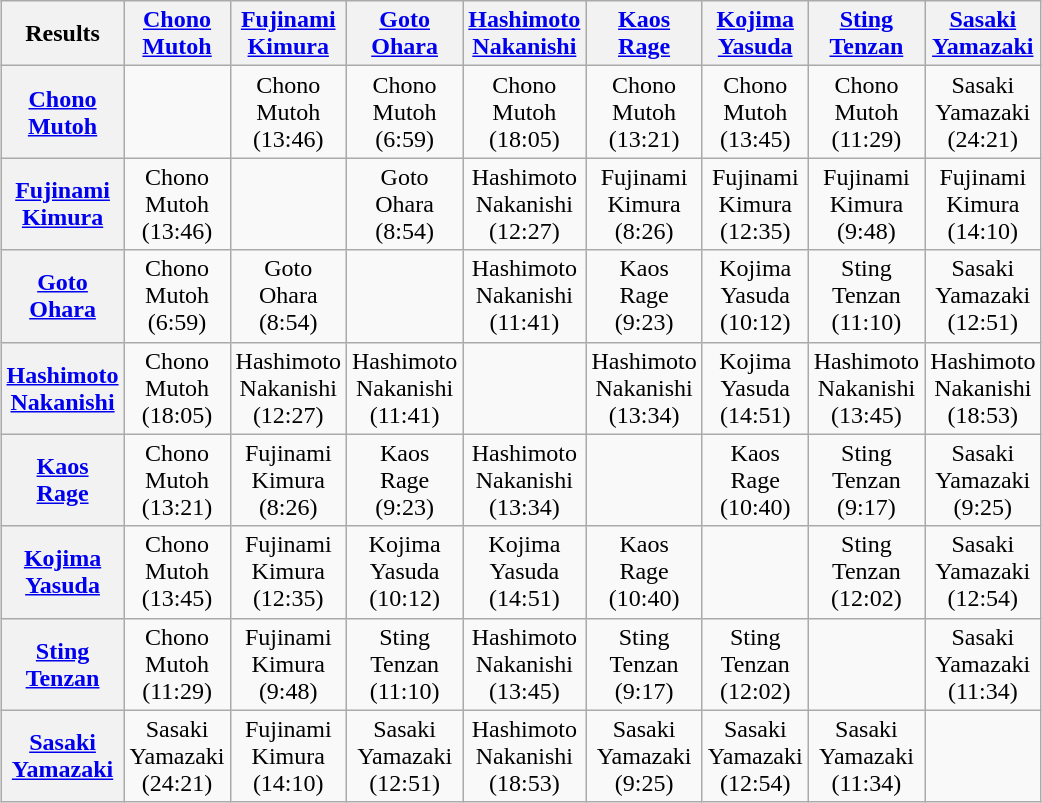<table class="wikitable" style="text-align:center; margin: 1em auto 1em auto">
<tr align="center">
<th>Results</th>
<th><a href='#'>Chono</a><br><a href='#'>Mutoh</a></th>
<th><a href='#'>Fujinami</a><br><a href='#'>Kimura</a></th>
<th><a href='#'>Goto</a><br><a href='#'>Ohara</a></th>
<th><a href='#'>Hashimoto</a><br><a href='#'>Nakanishi</a></th>
<th><a href='#'>Kaos</a><br><a href='#'>Rage</a></th>
<th><a href='#'>Kojima</a><br><a href='#'>Yasuda</a></th>
<th><a href='#'>Sting</a><br><a href='#'>Tenzan</a></th>
<th><a href='#'>Sasaki</a><br><a href='#'>Yamazaki</a></th>
</tr>
<tr align="center">
<th><a href='#'>Chono</a><br><a href='#'>Mutoh</a></th>
<td></td>
<td>Chono<br>Mutoh<br>(13:46)</td>
<td>Chono<br>Mutoh<br>(6:59)</td>
<td>Chono<br>Mutoh<br>(18:05)</td>
<td>Chono<br>Mutoh<br>(13:21)</td>
<td>Chono<br>Mutoh<br>(13:45)</td>
<td>Chono<br>Mutoh<br>(11:29)</td>
<td>Sasaki<br>Yamazaki<br>(24:21)</td>
</tr>
<tr align="center">
<th><a href='#'>Fujinami</a><br><a href='#'>Kimura</a></th>
<td>Chono<br>Mutoh<br>(13:46)</td>
<td></td>
<td>Goto<br>Ohara<br>(8:54)</td>
<td>Hashimoto<br>Nakanishi<br>(12:27)</td>
<td>Fujinami<br>Kimura<br>(8:26)</td>
<td>Fujinami<br>Kimura<br>(12:35)</td>
<td>Fujinami<br>Kimura<br>(9:48)</td>
<td>Fujinami<br>Kimura<br>(14:10)</td>
</tr>
<tr align="center">
<th><a href='#'>Goto</a><br><a href='#'>Ohara</a></th>
<td>Chono<br>Mutoh<br>(6:59)</td>
<td>Goto<br>Ohara<br>(8:54)</td>
<td></td>
<td>Hashimoto<br>Nakanishi<br>(11:41)</td>
<td>Kaos<br>Rage<br>(9:23)</td>
<td>Kojima<br>Yasuda<br>(10:12)</td>
<td>Sting<br>Tenzan<br>(11:10)</td>
<td>Sasaki<br>Yamazaki<br>(12:51)</td>
</tr>
<tr align="center">
<th><a href='#'>Hashimoto</a><br><a href='#'>Nakanishi</a></th>
<td>Chono<br>Mutoh<br>(18:05)</td>
<td>Hashimoto<br>Nakanishi<br>(12:27)</td>
<td>Hashimoto<br>Nakanishi<br>(11:41)</td>
<td></td>
<td>Hashimoto<br>Nakanishi<br>(13:34)</td>
<td>Kojima<br>Yasuda<br>(14:51)</td>
<td>Hashimoto<br>Nakanishi<br>(13:45)</td>
<td>Hashimoto<br>Nakanishi<br>(18:53)</td>
</tr>
<tr align="center">
<th><a href='#'>Kaos</a><br><a href='#'>Rage</a></th>
<td>Chono<br>Mutoh<br>(13:21)</td>
<td>Fujinami<br>Kimura<br>(8:26)</td>
<td>Kaos<br>Rage<br>(9:23)</td>
<td>Hashimoto <br>Nakanishi<br>(13:34)</td>
<td></td>
<td>Kaos<br>Rage<br>(10:40)</td>
<td>Sting<br>Tenzan<br>(9:17)</td>
<td>Sasaki<br>Yamazaki<br>(9:25)</td>
</tr>
<tr align="center">
<th><a href='#'>Kojima</a><br><a href='#'>Yasuda</a></th>
<td>Chono<br>Mutoh<br>(13:45)</td>
<td>Fujinami<br>Kimura<br>(12:35)</td>
<td>Kojima<br>Yasuda<br>(10:12)</td>
<td>Kojima <br>Yasuda<br>(14:51)</td>
<td>Kaos<br>Rage<br>(10:40)</td>
<td></td>
<td>Sting<br>Tenzan<br>(12:02)</td>
<td>Sasaki<br>Yamazaki<br>(12:54)</td>
</tr>
<tr align="center">
<th><a href='#'>Sting</a><br><a href='#'>Tenzan</a></th>
<td>Chono<br>Mutoh<br>(11:29)</td>
<td>Fujinami<br>Kimura<br>(9:48)</td>
<td>Sting<br>Tenzan<br>(11:10)</td>
<td>Hashimoto<br>Nakanishi<br>(13:45)</td>
<td>Sting<br>Tenzan<br>(9:17)</td>
<td>Sting<br>Tenzan<br>(12:02)</td>
<td></td>
<td>Sasaki<br>Yamazaki<br>(11:34)</td>
</tr>
<tr align="center">
<th><a href='#'>Sasaki</a><br><a href='#'>Yamazaki</a></th>
<td>Sasaki<br>Yamazaki<br>(24:21)</td>
<td>Fujinami<br>Kimura<br>(14:10)</td>
<td>Sasaki<br>Yamazaki<br>(12:51)</td>
<td>Hashimoto<br>Nakanishi<br>(18:53)</td>
<td>Sasaki<br>Yamazaki<br>(9:25)</td>
<td>Sasaki<br>Yamazaki<br>(12:54)</td>
<td>Sasaki<br>Yamazaki<br>(11:34)</td>
<td></td>
</tr>
</table>
